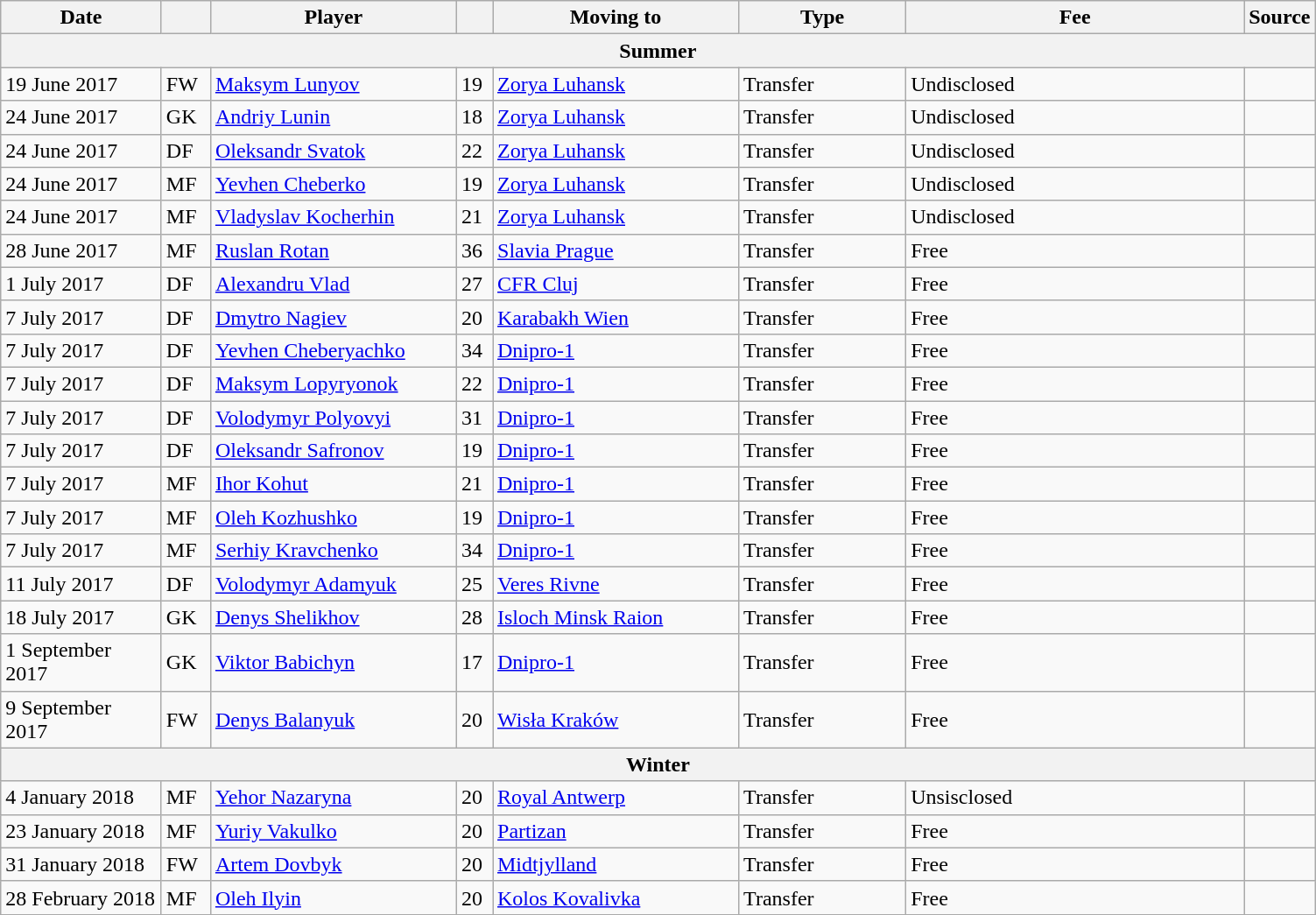<table class="wikitable sortable">
<tr>
<th style="width:115px;">Date</th>
<th style="width:30px;"></th>
<th style="width:180px;">Player</th>
<th style="width:20px;"></th>
<th style="width:180px;">Moving to</th>
<th style="width:120px;" class="unsortable">Type</th>
<th style="width:250px;" class="unsortable">Fee</th>
<th style="width:20px;">Source</th>
</tr>
<tr>
<th colspan=8>Summer</th>
</tr>
<tr>
<td>19 June 2017</td>
<td>FW</td>
<td> <a href='#'>Maksym Lunyov</a></td>
<td>19</td>
<td> <a href='#'>Zorya Luhansk</a></td>
<td>Transfer</td>
<td>Undisclosed</td>
<td></td>
</tr>
<tr>
<td>24 June 2017</td>
<td>GK</td>
<td> <a href='#'>Andriy Lunin</a></td>
<td>18</td>
<td> <a href='#'>Zorya Luhansk</a></td>
<td>Transfer</td>
<td>Undisclosed</td>
<td></td>
</tr>
<tr>
<td>24 June 2017</td>
<td>DF</td>
<td> <a href='#'>Oleksandr Svatok</a></td>
<td>22</td>
<td> <a href='#'>Zorya Luhansk</a></td>
<td>Transfer</td>
<td>Undisclosed</td>
<td></td>
</tr>
<tr>
<td>24 June 2017</td>
<td>MF</td>
<td> <a href='#'>Yevhen Cheberko</a></td>
<td>19</td>
<td> <a href='#'>Zorya Luhansk</a></td>
<td>Transfer</td>
<td>Undisclosed</td>
<td></td>
</tr>
<tr>
<td>24 June 2017</td>
<td>MF</td>
<td> <a href='#'>Vladyslav Kocherhin</a></td>
<td>21</td>
<td> <a href='#'>Zorya Luhansk</a></td>
<td>Transfer</td>
<td>Undisclosed</td>
<td></td>
</tr>
<tr>
<td>28 June 2017</td>
<td>MF</td>
<td> <a href='#'>Ruslan Rotan</a></td>
<td>36</td>
<td> <a href='#'>Slavia Prague</a></td>
<td>Transfer</td>
<td>Free</td>
<td></td>
</tr>
<tr>
<td>1 July 2017</td>
<td>DF</td>
<td> <a href='#'>Alexandru Vlad</a></td>
<td>27</td>
<td> <a href='#'>CFR Cluj</a></td>
<td>Transfer</td>
<td>Free</td>
<td></td>
</tr>
<tr>
<td>7 July 2017</td>
<td>DF</td>
<td> <a href='#'>Dmytro Nagiev</a></td>
<td>20</td>
<td> <a href='#'>Karabakh Wien</a></td>
<td>Transfer</td>
<td>Free</td>
<td></td>
</tr>
<tr>
<td>7 July 2017</td>
<td>DF</td>
<td> <a href='#'>Yevhen Cheberyachko</a></td>
<td>34</td>
<td> <a href='#'>Dnipro-1</a></td>
<td>Transfer</td>
<td>Free</td>
<td></td>
</tr>
<tr>
<td>7 July 2017</td>
<td>DF</td>
<td> <a href='#'>Maksym Lopyryonok</a></td>
<td>22</td>
<td> <a href='#'>Dnipro-1</a></td>
<td>Transfer</td>
<td>Free</td>
<td></td>
</tr>
<tr>
<td>7 July 2017</td>
<td>DF</td>
<td> <a href='#'>Volodymyr Polyovyi</a></td>
<td>31</td>
<td> <a href='#'>Dnipro-1</a></td>
<td>Transfer</td>
<td>Free</td>
<td></td>
</tr>
<tr>
<td>7 July 2017</td>
<td>DF</td>
<td> <a href='#'>Oleksandr Safronov</a></td>
<td>19</td>
<td> <a href='#'>Dnipro-1</a></td>
<td>Transfer</td>
<td>Free</td>
<td></td>
</tr>
<tr>
<td>7 July 2017</td>
<td>MF</td>
<td> <a href='#'>Ihor Kohut</a></td>
<td>21</td>
<td> <a href='#'>Dnipro-1</a></td>
<td>Transfer</td>
<td>Free</td>
<td></td>
</tr>
<tr>
<td>7 July 2017</td>
<td>MF</td>
<td> <a href='#'>Oleh Kozhushko</a></td>
<td>19</td>
<td> <a href='#'>Dnipro-1</a></td>
<td>Transfer</td>
<td>Free</td>
<td></td>
</tr>
<tr>
<td>7 July 2017</td>
<td>MF</td>
<td> <a href='#'>Serhiy Kravchenko</a></td>
<td>34</td>
<td> <a href='#'>Dnipro-1</a></td>
<td>Transfer</td>
<td>Free</td>
<td></td>
</tr>
<tr>
<td>11 July 2017</td>
<td>DF</td>
<td> <a href='#'>Volodymyr Adamyuk</a></td>
<td>25</td>
<td> <a href='#'>Veres Rivne</a></td>
<td>Transfer</td>
<td>Free</td>
<td></td>
</tr>
<tr>
<td>18 July 2017</td>
<td>GK</td>
<td> <a href='#'>Denys Shelikhov</a></td>
<td>28</td>
<td> <a href='#'>Isloch Minsk Raion</a></td>
<td>Transfer</td>
<td>Free</td>
<td></td>
</tr>
<tr>
<td>1 September 2017</td>
<td>GK</td>
<td> <a href='#'>Viktor Babichyn</a></td>
<td>17</td>
<td> <a href='#'>Dnipro-1</a></td>
<td>Transfer</td>
<td>Free</td>
<td></td>
</tr>
<tr>
<td>9 September 2017</td>
<td>FW</td>
<td> <a href='#'>Denys Balanyuk</a></td>
<td>20</td>
<td> <a href='#'>Wisła Kraków</a></td>
<td>Transfer</td>
<td>Free</td>
<td></td>
</tr>
<tr>
<th colspan=8>Winter</th>
</tr>
<tr>
<td>4 January 2018</td>
<td>MF</td>
<td> <a href='#'>Yehor Nazaryna</a></td>
<td>20</td>
<td> <a href='#'>Royal Antwerp</a></td>
<td>Transfer</td>
<td>Unsisclosed</td>
<td></td>
</tr>
<tr>
<td>23 January 2018</td>
<td>MF</td>
<td> <a href='#'>Yuriy Vakulko</a></td>
<td>20</td>
<td> <a href='#'>Partizan</a></td>
<td>Transfer</td>
<td>Free</td>
<td></td>
</tr>
<tr>
<td>31 January 2018</td>
<td>FW</td>
<td> <a href='#'>Artem Dovbyk</a></td>
<td>20</td>
<td> <a href='#'>Midtjylland</a></td>
<td>Transfer</td>
<td>Free</td>
<td></td>
</tr>
<tr>
<td>28 February 2018</td>
<td>MF</td>
<td> <a href='#'>Oleh Ilyin</a></td>
<td>20</td>
<td> <a href='#'>Kolos Kovalivka</a></td>
<td>Transfer</td>
<td>Free</td>
<td></td>
</tr>
<tr>
</tr>
</table>
